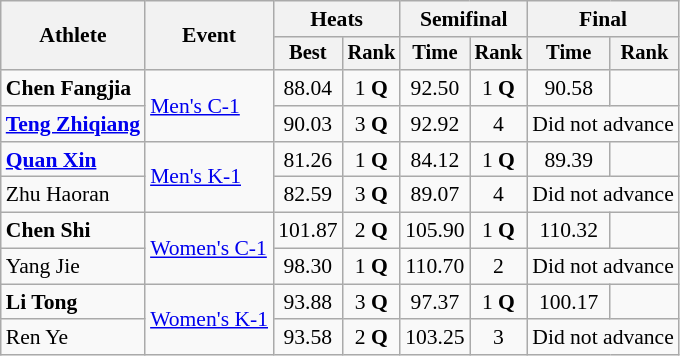<table class=wikitable style=font-size:90%;text-align:center>
<tr>
<th rowspan=2>Athlete</th>
<th rowspan=2>Event</th>
<th colspan=2>Heats</th>
<th colspan=2>Semifinal</th>
<th colspan=2>Final</th>
</tr>
<tr style="font-size:95%">
<th>Best</th>
<th>Rank</th>
<th>Time</th>
<th>Rank</th>
<th>Time</th>
<th>Rank</th>
</tr>
<tr>
<td align=left><strong>Chen Fangjia</strong></td>
<td align=left rowspan=2><a href='#'>Men's C-1</a></td>
<td>88.04</td>
<td>1 <strong>Q</strong></td>
<td>92.50</td>
<td>1 <strong>Q</strong></td>
<td>90.58</td>
<td></td>
</tr>
<tr>
<td align=left><strong><a href='#'>Teng Zhiqiang</a></strong></td>
<td>90.03</td>
<td>3 <strong>Q</strong></td>
<td>92.92</td>
<td>4</td>
<td colspan=2>Did not advance</td>
</tr>
<tr>
<td align=left><strong><a href='#'>Quan Xin</a></strong></td>
<td align=left rowspan=2><a href='#'>Men's K-1</a></td>
<td>81.26</td>
<td>1 <strong>Q</strong></td>
<td>84.12</td>
<td>1 <strong>Q</strong></td>
<td>89.39</td>
<td></td>
</tr>
<tr>
<td align=left>Zhu Haoran</td>
<td>82.59</td>
<td>3 <strong>Q</strong></td>
<td>89.07</td>
<td>4</td>
<td colspan=2>Did not advance</td>
</tr>
<tr>
<td align=left><strong>Chen Shi</strong></td>
<td align=left rowspan=2><a href='#'>Women's C-1</a></td>
<td>101.87</td>
<td>2 <strong>Q</strong></td>
<td>105.90</td>
<td>1 <strong>Q</strong></td>
<td>110.32</td>
<td></td>
</tr>
<tr>
<td align=left>Yang Jie</td>
<td>98.30</td>
<td>1 <strong>Q</strong></td>
<td>110.70</td>
<td>2</td>
<td colspan=2>Did not advance</td>
</tr>
<tr>
<td align=left><strong>Li Tong</strong></td>
<td align=left rowspan=2><a href='#'>Women's K-1</a></td>
<td>93.88</td>
<td>3 <strong>Q</strong></td>
<td>97.37</td>
<td>1 <strong>Q</strong></td>
<td>100.17</td>
<td></td>
</tr>
<tr>
<td align=left>Ren Ye</td>
<td>93.58</td>
<td>2 <strong>Q</strong></td>
<td>103.25</td>
<td>3</td>
<td colspan=2>Did not advance</td>
</tr>
</table>
